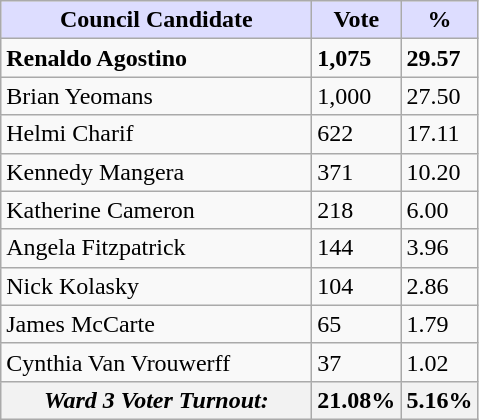<table class="wikitable sortable">
<tr>
<th style="background:#ddf; width:200px;">Council Candidate</th>
<th style="background:#ddf; width:50px;">Vote</th>
<th style="background:#ddf; width:30px;">%</th>
</tr>
<tr>
<td><strong>Renaldo Agostino</strong></td>
<td><strong>1,075</strong></td>
<td><strong>29.57</strong></td>
</tr>
<tr>
<td>Brian Yeomans</td>
<td>1,000</td>
<td>27.50</td>
</tr>
<tr>
<td>Helmi Charif</td>
<td>622</td>
<td>17.11</td>
</tr>
<tr>
<td>Kennedy Mangera</td>
<td>371</td>
<td>10.20</td>
</tr>
<tr>
<td>Katherine Cameron</td>
<td>218</td>
<td>6.00</td>
</tr>
<tr>
<td>Angela Fitzpatrick</td>
<td>144</td>
<td>3.96</td>
</tr>
<tr>
<td>Nick Kolasky</td>
<td>104</td>
<td>2.86</td>
</tr>
<tr>
<td>James McCarte</td>
<td>65</td>
<td>1.79</td>
</tr>
<tr>
<td>Cynthia Van Vrouwerff</td>
<td>37</td>
<td>1.02</td>
</tr>
<tr>
<th><em>Ward 3 Voter Turnout:</em></th>
<th>21.08%</th>
<th>5.16%</th>
</tr>
</table>
